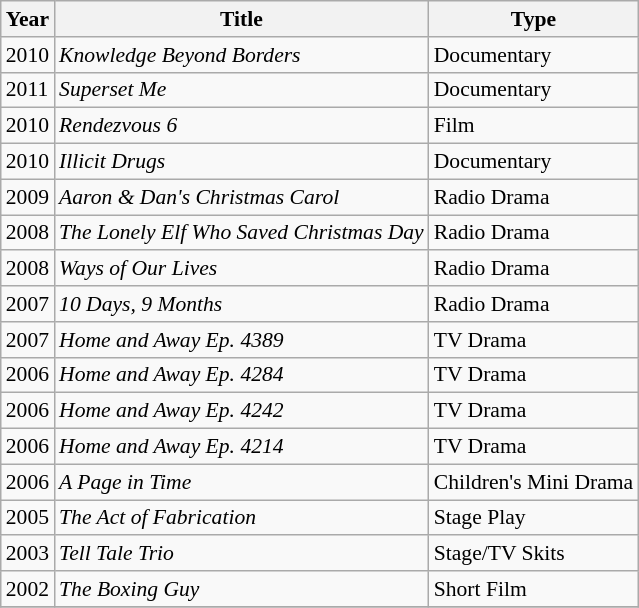<table class="wikitable" style="font-size: 90%;">
<tr>
<th>Year</th>
<th>Title</th>
<th>Type</th>
</tr>
<tr>
<td>2010</td>
<td><em>Knowledge Beyond Borders</em></td>
<td>Documentary</td>
</tr>
<tr>
<td>2011</td>
<td><em>Superset Me</em></td>
<td>Documentary</td>
</tr>
<tr>
<td>2010</td>
<td><em>Rendezvous 6</em></td>
<td>Film</td>
</tr>
<tr>
<td>2010</td>
<td><em>Illicit Drugs</em></td>
<td>Documentary</td>
</tr>
<tr>
<td>2009</td>
<td><em>Aaron & Dan's Christmas Carol</em></td>
<td>Radio Drama</td>
</tr>
<tr>
<td>2008</td>
<td><em>The Lonely Elf Who Saved Christmas Day</em></td>
<td>Radio Drama</td>
</tr>
<tr>
<td>2008</td>
<td><em>Ways of Our Lives</em></td>
<td>Radio Drama</td>
</tr>
<tr>
<td>2007</td>
<td><em>10 Days, 9 Months</em></td>
<td>Radio Drama</td>
</tr>
<tr>
<td>2007</td>
<td><em>Home and Away Ep. 4389</em></td>
<td>TV Drama</td>
</tr>
<tr>
<td>2006</td>
<td><em>Home and Away Ep. 4284</em></td>
<td>TV Drama</td>
</tr>
<tr>
<td>2006</td>
<td><em>Home and Away Ep. 4242</em></td>
<td>TV Drama</td>
</tr>
<tr>
<td>2006</td>
<td><em>Home and Away Ep. 4214</em></td>
<td>TV Drama</td>
</tr>
<tr>
<td>2006</td>
<td><em>A Page in Time</em></td>
<td>Children's Mini Drama</td>
</tr>
<tr>
<td>2005</td>
<td><em>The Act of Fabrication</em></td>
<td>Stage Play</td>
</tr>
<tr>
<td>2003</td>
<td><em>Tell Tale Trio</em></td>
<td>Stage/TV Skits</td>
</tr>
<tr>
<td>2002</td>
<td><em>The Boxing Guy</em></td>
<td>Short Film</td>
</tr>
<tr>
</tr>
</table>
